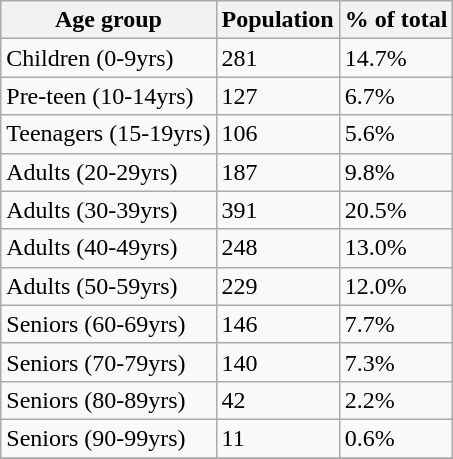<table class="wikitable">
<tr>
<th>Age group</th>
<th>Population</th>
<th>% of total</th>
</tr>
<tr>
<td>Children (0-9yrs)</td>
<td>281</td>
<td>14.7%</td>
</tr>
<tr>
<td>Pre-teen (10-14yrs)</td>
<td>127</td>
<td>6.7%</td>
</tr>
<tr>
<td>Teenagers (15-19yrs)</td>
<td>106</td>
<td>5.6%</td>
</tr>
<tr>
<td>Adults (20-29yrs)</td>
<td>187</td>
<td>9.8%</td>
</tr>
<tr>
<td>Adults (30-39yrs)</td>
<td>391</td>
<td>20.5%</td>
</tr>
<tr>
<td>Adults (40-49yrs)</td>
<td>248</td>
<td>13.0%</td>
</tr>
<tr>
<td>Adults (50-59yrs)</td>
<td>229</td>
<td>12.0%</td>
</tr>
<tr>
<td>Seniors (60-69yrs)</td>
<td>146</td>
<td>7.7%</td>
</tr>
<tr>
<td>Seniors (70-79yrs)</td>
<td>140</td>
<td>7.3%</td>
</tr>
<tr>
<td>Seniors (80-89yrs)</td>
<td>42</td>
<td>2.2%</td>
</tr>
<tr>
<td>Seniors (90-99yrs)</td>
<td>11</td>
<td>0.6%</td>
</tr>
<tr>
</tr>
</table>
